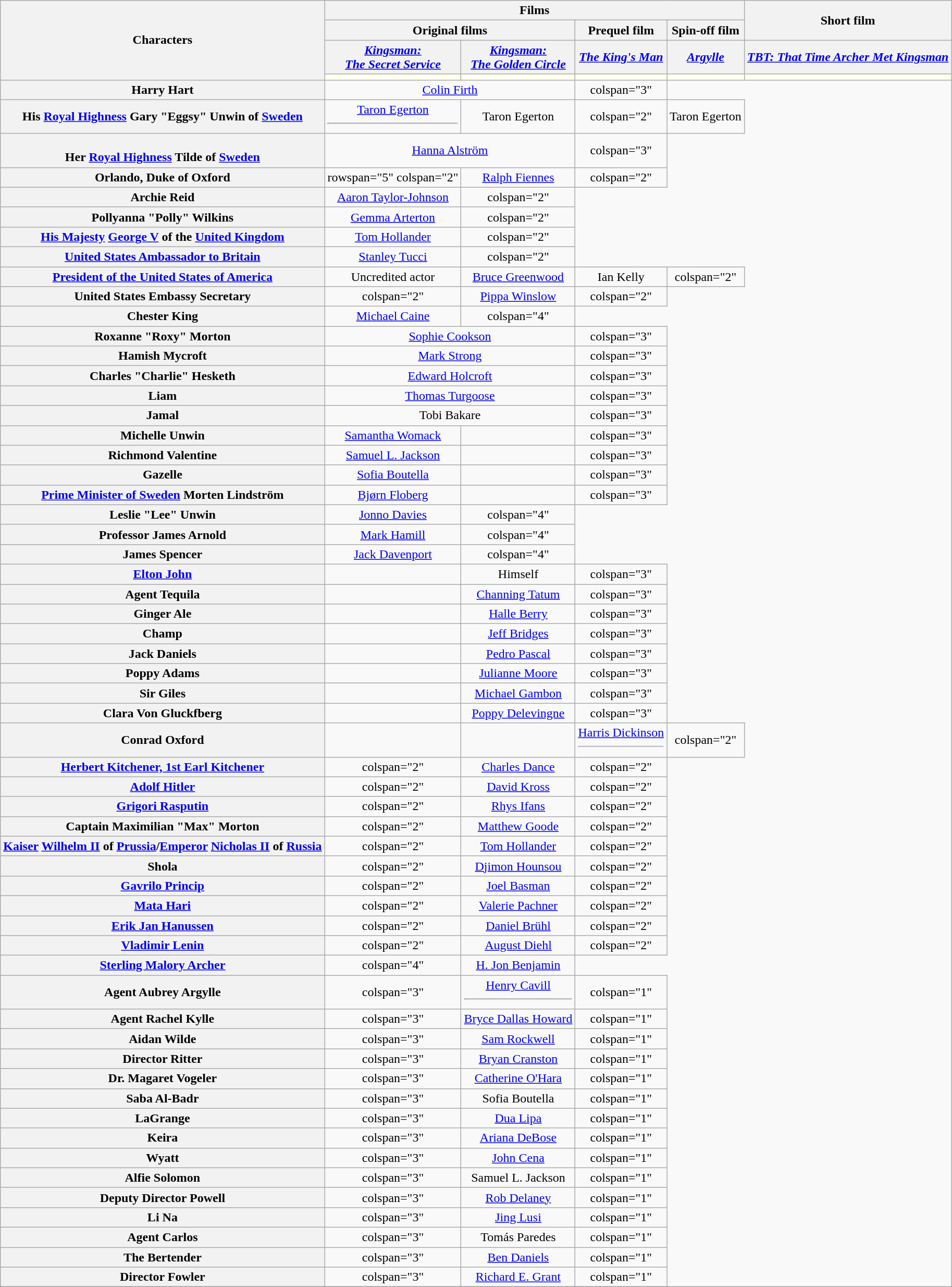<table class="wikitable" style="text-align:center;">
<tr>
<th rowspan="4">Characters</th>
<th colspan="4">Films</th>
<th rowspan="2">Short film</th>
</tr>
<tr>
<th colspan="2">Original films</th>
<th colspan="1">Prequel film</th>
<th>Spin-off film</th>
</tr>
<tr>
<th><em><a href='#'>Kingsman:<br>The Secret Service</a></em></th>
<th><em><a href='#'>Kingsman:<br>The Golden Circle</a></em></th>
<th><em><a href='#'>The King's Man</a></em></th>
<th><em><a href='#'>Argylle</a></em></th>
<th><em><a href='#'>TBT: That Time Archer Met Kingsman</a></em></th>
</tr>
<tr>
<th style="background:ivory;"></th>
<th style="background:ivory;"></th>
<th style="background:ivory;"></th>
<th style="background:ivory;"></th>
<th style="background:ivory;"></th>
</tr>
<tr>
<th>Harry Hart<br></th>
<td colspan="2"><a href='#'>Colin Firth</a></td>
<td>colspan="3" </td>
</tr>
<tr>
<th>His <a href='#'>Royal Highness</a> Gary "Eggsy" Unwin of <a href='#'>Sweden</a><br></th>
<td><a href='#'>Taron Egerton</a><hr></td>
<td>Taron Egerton</td>
<td>colspan="2" </td>
<td>Taron Egerton</td>
</tr>
<tr>
<th><br>Her <a href='#'>Royal Highness</a> Tilde of <a href='#'>Sweden</a></th>
<td colspan="2"><a href='#'>Hanna Alström</a></td>
<td>colspan="3" </td>
</tr>
<tr>
<th>Orlando, Duke of Oxford<br></th>
<td>rowspan="5" colspan="2" </td>
<td><a href='#'>Ralph Fiennes</a></td>
<td>colspan="2" </td>
</tr>
<tr>
<th>Archie Reid<br></th>
<td><a href='#'>Aaron Taylor-Johnson</a></td>
<td>colspan="2" </td>
</tr>
<tr>
<th>Pollyanna "Polly" Wilkins<br></th>
<td><a href='#'>Gemma Arterton</a></td>
<td>colspan="2" </td>
</tr>
<tr>
<th><a href='#'>His Majesty</a> <a href='#'>George V</a> of the <a href='#'>United Kingdom</a><br></th>
<td><a href='#'>Tom Hollander</a></td>
<td>colspan="2" </td>
</tr>
<tr>
<th><a href='#'>United States Ambassador to Britain</a><br></th>
<td><a href='#'>Stanley Tucci</a></td>
<td>colspan="2" </td>
</tr>
<tr>
<th><a href='#'>President of the United States of America</a></th>
<td>Uncredited actor<br></td>
<td><a href='#'>Bruce Greenwood</a></td>
<td>Ian Kelly<br></td>
<td>colspan="2" </td>
</tr>
<tr>
<th>United States Embassy Secretary</th>
<td>colspan="2" </td>
<td><a href='#'>Pippa Winslow</a></td>
<td>colspan="2" </td>
</tr>
<tr>
<th>Chester King<br></th>
<td><a href='#'>Michael Caine</a></td>
<td>colspan="4" </td>
</tr>
<tr>
<th>Roxanne "Roxy" Morton<br></th>
<td colspan="2"><a href='#'>Sophie Cookson</a></td>
<td>colspan="3" </td>
</tr>
<tr>
<th>Hamish Mycroft<br></th>
<td colspan="2"><a href='#'>Mark Strong</a></td>
<td>colspan="3" </td>
</tr>
<tr>
<th>Charles "Charlie" Hesketh</th>
<td colspan="2"><a href='#'>Edward Holcroft</a></td>
<td>colspan="3" </td>
</tr>
<tr>
<th>Liam</th>
<td colspan="2"><a href='#'>Thomas Turgoose</a></td>
<td>colspan="3" </td>
</tr>
<tr>
<th>Jamal</th>
<td colspan="2">Tobi Bakare</td>
<td>colspan="3" </td>
</tr>
<tr>
<th>Michelle Unwin</th>
<td><a href='#'>Samantha Womack</a></td>
<td></td>
<td>colspan="3" </td>
</tr>
<tr>
<th>Richmond Valentine</th>
<td><a href='#'>Samuel L. Jackson</a></td>
<td></td>
<td>colspan="3" </td>
</tr>
<tr>
<th>Gazelle</th>
<td><a href='#'>Sofia Boutella</a></td>
<td></td>
<td>colspan="3" </td>
</tr>
<tr>
<th><a href='#'>Prime Minister of Sweden</a> Morten Lindström</th>
<td><a href='#'>Bjørn Floberg</a></td>
<td></td>
<td>colspan="3" </td>
</tr>
<tr>
<th>Leslie "Lee" Unwin</th>
<td><a href='#'>Jonno Davies</a></td>
<td>colspan="4" </td>
</tr>
<tr>
<th>Professor James Arnold</th>
<td><a href='#'>Mark Hamill</a></td>
<td>colspan="4" </td>
</tr>
<tr>
<th>James Spencer<br></th>
<td><a href='#'>Jack Davenport</a></td>
<td>colspan="4" </td>
</tr>
<tr>
<th><a href='#'>Elton John</a></th>
<td></td>
<td>Himself</td>
<td>colspan="3" </td>
</tr>
<tr>
<th>Agent Tequila</th>
<td></td>
<td><a href='#'>Channing Tatum</a></td>
<td>colspan="3" </td>
</tr>
<tr>
<th>Ginger Ale<br></th>
<td></td>
<td><a href='#'>Halle Berry</a></td>
<td>colspan="3" </td>
</tr>
<tr>
<th>Champ<br></th>
<td></td>
<td><a href='#'>Jeff Bridges</a></td>
<td>colspan="3" </td>
</tr>
<tr>
<th>Jack Daniels<br></th>
<td></td>
<td><a href='#'>Pedro Pascal</a></td>
<td>colspan="3" </td>
</tr>
<tr>
<th>Poppy Adams</th>
<td></td>
<td><a href='#'>Julianne Moore</a></td>
<td>colspan="3" </td>
</tr>
<tr>
<th>Sir Giles<br></th>
<td></td>
<td><a href='#'>Michael Gambon</a></td>
<td>colspan="3" </td>
</tr>
<tr>
<th>Clara Von Gluckfberg</th>
<td></td>
<td><a href='#'>Poppy Delevingne</a></td>
<td>colspan="3" </td>
</tr>
<tr>
<th>Conrad Oxford</th>
<td></td>
<td></td>
<td><a href='#'>Harris Dickinson</a><hr></td>
<td>colspan="2" </td>
</tr>
<tr>
<th><a href='#'>Herbert Kitchener, 1st Earl Kitchener</a></th>
<td>colspan="2" </td>
<td><a href='#'>Charles Dance</a></td>
<td>colspan="2" </td>
</tr>
<tr>
<th><a href='#'>Adolf Hitler</a></th>
<td>colspan="2" </td>
<td><a href='#'>David Kross</a></td>
<td>colspan="2" </td>
</tr>
<tr>
<th><a href='#'>Grigori Rasputin</a></th>
<td>colspan="2" </td>
<td><a href='#'>Rhys Ifans</a></td>
<td>colspan="2" </td>
</tr>
<tr>
<th>Captain Maximilian "Max" Morton<br></th>
<td>colspan="2" </td>
<td><a href='#'>Matthew Goode</a></td>
<td>colspan="2" </td>
</tr>
<tr>
<th><a href='#'>Kaiser</a> <a href='#'>Wilhelm II</a> of <a href='#'>Prussia</a>/<a href='#'>Emperor</a> <a href='#'>Nicholas II</a> of <a href='#'>Russia</a></th>
<td>colspan="2" </td>
<td><a href='#'>Tom Hollander</a></td>
<td>colspan="2" </td>
</tr>
<tr>
<th>Shola<br></th>
<td>colspan="2" </td>
<td><a href='#'>Djimon Hounsou</a></td>
<td>colspan="2" </td>
</tr>
<tr>
<th><a href='#'>Gavrilo Princip</a></th>
<td>colspan="2" </td>
<td><a href='#'>Joel Basman</a></td>
<td>colspan="2" </td>
</tr>
<tr>
<th><a href='#'>Mata Hari</a></th>
<td>colspan="2" </td>
<td><a href='#'>Valerie Pachner</a></td>
<td>colspan="2" </td>
</tr>
<tr>
<th><a href='#'>Erik Jan Hanussen<br></a></th>
<td>colspan="2" </td>
<td><a href='#'>Daniel Brühl</a></td>
<td>colspan="2" </td>
</tr>
<tr>
<th><a href='#'>Vladimir Lenin</a></th>
<td>colspan="2" </td>
<td><a href='#'>August Diehl</a></td>
<td>colspan="2" </td>
</tr>
<tr>
<th><a href='#'>Sterling Malory Archer<br></a></th>
<td>colspan="4" </td>
<td><a href='#'>H. Jon Benjamin</a></td>
</tr>
<tr>
<th>Agent Aubrey Argylle</th>
<td>colspan="3" </td>
<td><a href='#'>Henry Cavill</a><hr></td>
<td>colspan="1" </td>
</tr>
<tr>
<th>Agent Rachel Kylle<br></th>
<td>colspan="3" </td>
<td><a href='#'>Bryce Dallas Howard</a></td>
<td>colspan="1" </td>
</tr>
<tr>
<th>Aidan Wilde</th>
<td>colspan="3" </td>
<td><a href='#'>Sam Rockwell</a></td>
<td>colspan="1" </td>
</tr>
<tr>
<th>Director Ritter<br></th>
<td>colspan="3" </td>
<td><a href='#'>Bryan Cranston</a></td>
<td>colspan="1" </td>
</tr>
<tr>
<th>Dr. Magaret Vogeler<br></th>
<td>colspan="3" </td>
<td><a href='#'>Catherine O'Hara</a></td>
<td>colspan="1" </td>
</tr>
<tr>
<th>Saba Al-Badr</th>
<td>colspan="3" </td>
<td>Sofia Boutella</td>
<td>colspan="1" </td>
</tr>
<tr>
<th>LaGrange</th>
<td>colspan="3" </td>
<td><a href='#'>Dua Lipa</a></td>
<td>colspan="1" </td>
</tr>
<tr>
<th>Keira</th>
<td>colspan="3" </td>
<td><a href='#'>Ariana DeBose</a></td>
<td>colspan="1" </td>
</tr>
<tr>
<th>Wyatt</th>
<td>colspan="3" </td>
<td><a href='#'>John Cena</a></td>
<td>colspan="1" </td>
</tr>
<tr>
<th>Alfie Solomon</th>
<td>colspan="3" </td>
<td>Samuel L. Jackson</td>
<td>colspan="1" </td>
</tr>
<tr>
<th>Deputy Director Powell</th>
<td>colspan="3" </td>
<td><a href='#'>Rob Delaney</a></td>
<td>colspan="1" </td>
</tr>
<tr>
<th>Li Na</th>
<td>colspan="3" </td>
<td><a href='#'>Jing Lusi</a></td>
<td>colspan="1" </td>
</tr>
<tr>
<th>Agent Carlos</th>
<td>colspan="3" </td>
<td>Tomás Paredes</td>
<td>colspan="1" </td>
</tr>
<tr>
<th>The Bertender<br></th>
<td>colspan="3" </td>
<td><a href='#'>Ben Daniels</a></td>
<td>colspan="1" </td>
</tr>
<tr>
<th>Director Fowler</th>
<td>colspan="3" </td>
<td><a href='#'>Richard E. Grant</a></td>
<td>colspan="1" </td>
</tr>
<tr>
</tr>
</table>
